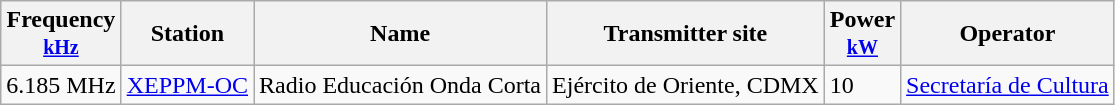<table class="wikitable">
<tr>
<th>Frequency<br><small><strong><a href='#'>kHz</a></strong></small></th>
<th>Station</th>
<th>Name</th>
<th>Transmitter site</th>
<th>Power<br><small><a href='#'>kW</a></small></th>
<th>Operator</th>
</tr>
<tr>
<td>6.185 MHz</td>
<td><a href='#'>XEPPM-OC</a></td>
<td>Radio Educación Onda Corta</td>
<td>Ejército de Oriente, CDMX</td>
<td>10</td>
<td><a href='#'>Secretaría de Cultura</a></td>
</tr>
</table>
